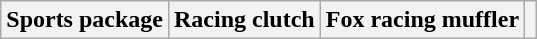<table class="wikitable">
<tr>
<th>Sports package</th>
<th>Racing clutch</th>
<th>Fox racing muffler</th>
<th></th>
</tr>
</table>
